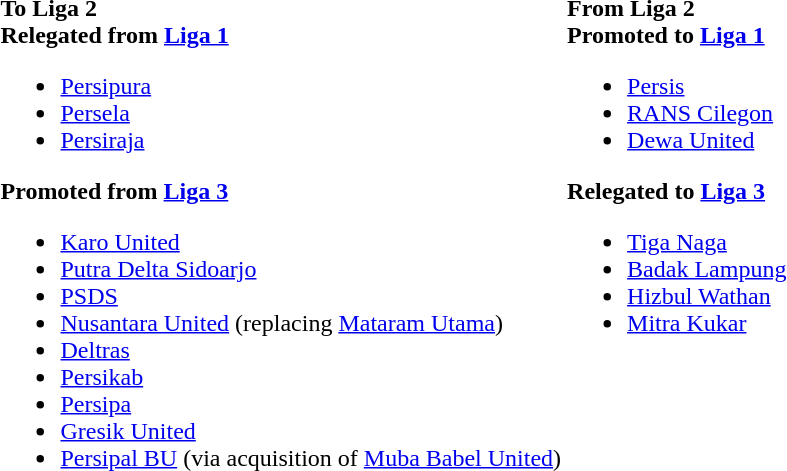<table>
<tr>
<td valign="top"><strong>To Liga 2</strong><br><strong>Relegated from <a href='#'>Liga 1</a></strong><ul><li><a href='#'>Persipura</a></li><li><a href='#'>Persela</a></li><li><a href='#'>Persiraja</a></li></ul><strong>Promoted from <a href='#'>Liga 3</a></strong><ul><li><a href='#'>Karo United</a></li><li><a href='#'>Putra Delta Sidoarjo</a></li><li><a href='#'>PSDS</a></li><li><a href='#'>Nusantara United</a> (replacing <a href='#'>Mataram Utama</a>)</li><li><a href='#'>Deltras</a></li><li><a href='#'>Persikab</a></li><li><a href='#'>Persipa</a></li><li><a href='#'>Gresik United</a></li><li><a href='#'>Persipal BU</a> (via acquisition of <a href='#'>Muba Babel United</a>)</li></ul></td>
<td valign="top"><strong>From Liga 2</strong><br><strong>Promoted to <a href='#'>Liga 1</a></strong><ul><li><a href='#'>Persis</a></li><li><a href='#'>RANS Cilegon</a></li><li><a href='#'>Dewa United</a></li></ul><strong>Relegated to <a href='#'>Liga 3</a></strong><ul><li><a href='#'>Tiga Naga</a></li><li><a href='#'>Badak Lampung</a></li><li><a href='#'>Hizbul Wathan</a></li><li><a href='#'>Mitra Kukar</a></li></ul></td>
</tr>
</table>
